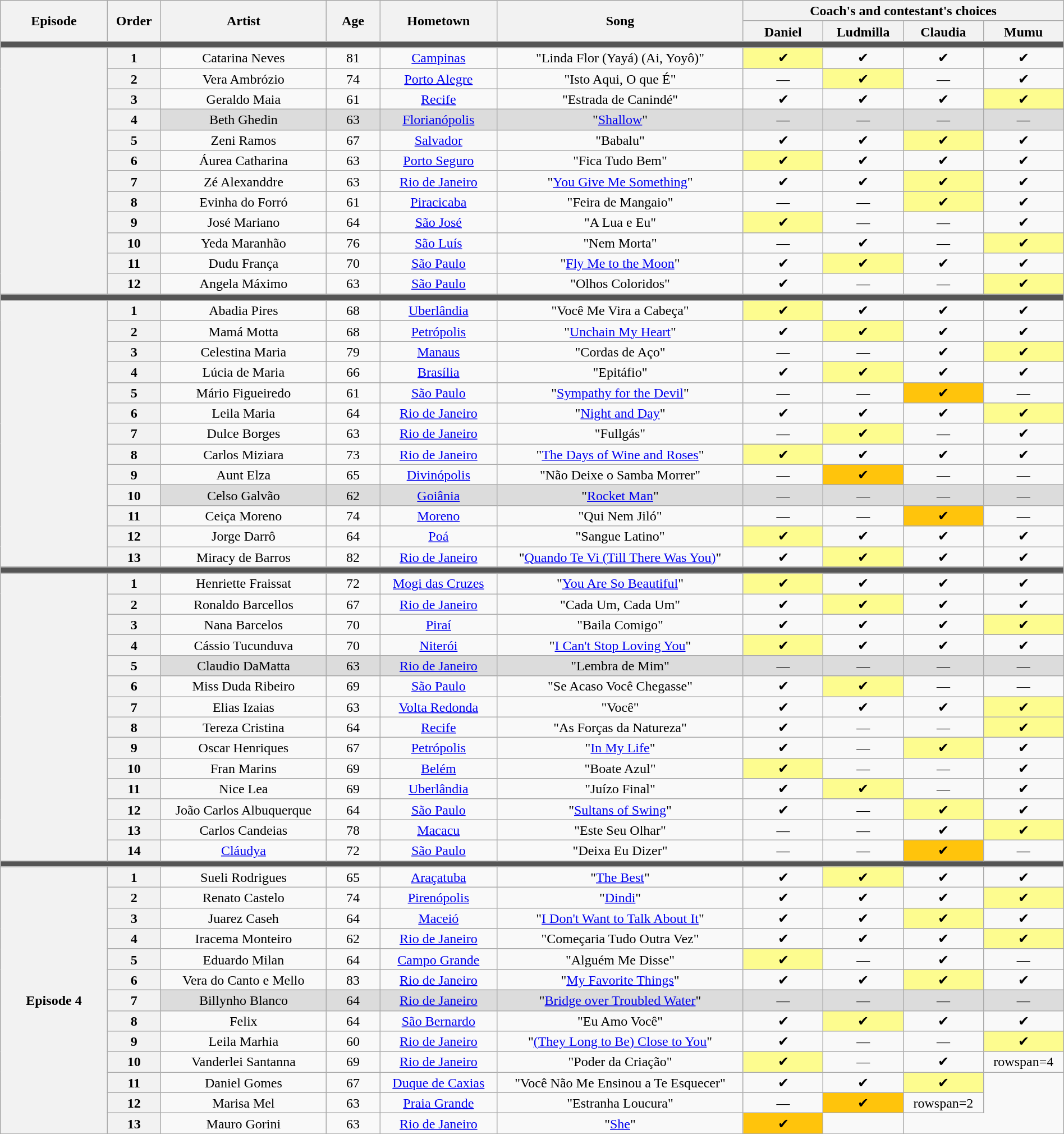<table class="wikitable" style="text-align:center; line-height:17px; width:100%;">
<tr>
<th scope="col" rowspan=2 width="10.0%">Episode</th>
<th scope="col" rowspan=2 width="05.0%">Order</th>
<th scope="col" rowspan=2 width="15.5%">Artist</th>
<th scope="col" rowspan=2 width="05.0%">Age</th>
<th scope="col" rowspan=2 width="11.0%">Hometown</th>
<th scope="col" rowspan=2 width="23.0%">Song</th>
<th scope="col" colspan=4 width="30.0%">Coach's and contestant's choices</th>
</tr>
<tr>
<th width="7.5%">Daniel</th>
<th width="7.5%">Ludmilla</th>
<th width="7.5%">Claudia</th>
<th width="7.5%">Mumu</th>
</tr>
<tr>
<td colspan=12 bgcolor=555555></td>
</tr>
<tr>
<th scope="row" rowspan="12"></th>
<th>1</th>
<td>Catarina Neves</td>
<td>81</td>
<td><a href='#'>Campinas</a></td>
<td>"Linda Flor (Yayá) (Ai, Yoyô)"</td>
<td bgcolor=FDFC8F>✔</td>
<td>✔</td>
<td>✔</td>
<td>✔</td>
</tr>
<tr>
<th>2</th>
<td>Vera Ambrózio</td>
<td>74</td>
<td><a href='#'>Porto Alegre</a></td>
<td>"Isto Aqui, O que É"</td>
<td>—</td>
<td bgcolor=FDFC8F>✔</td>
<td>—</td>
<td>✔</td>
</tr>
<tr>
<th>3</th>
<td>Geraldo Maia</td>
<td>61</td>
<td><a href='#'>Recife</a></td>
<td>"Estrada de Canindé"</td>
<td>✔</td>
<td>✔</td>
<td>✔</td>
<td bgcolor=FDFC8F>✔</td>
</tr>
<tr bgcolor=DCDCDC>
<th>4</th>
<td>Beth Ghedin</td>
<td>63</td>
<td><a href='#'>Florianópolis</a></td>
<td>"<a href='#'>Shallow</a>"</td>
<td>—</td>
<td>—</td>
<td>—</td>
<td>—</td>
</tr>
<tr>
<th>5</th>
<td>Zeni Ramos</td>
<td>67</td>
<td><a href='#'>Salvador</a></td>
<td>"Babalu"</td>
<td>✔</td>
<td>✔</td>
<td bgcolor=FDFC8F>✔</td>
<td>✔</td>
</tr>
<tr>
<th>6</th>
<td>Áurea Catharina</td>
<td>63</td>
<td><a href='#'>Porto Seguro</a></td>
<td>"Fica Tudo Bem"</td>
<td bgcolor=FDFC8F>✔</td>
<td>✔</td>
<td>✔</td>
<td>✔</td>
</tr>
<tr>
<th>7</th>
<td>Zé Alexanddre</td>
<td>63</td>
<td><a href='#'>Rio de Janeiro</a></td>
<td>"<a href='#'>You Give Me Something</a>"</td>
<td>✔</td>
<td>✔</td>
<td bgcolor=FDFC8F>✔</td>
<td>✔</td>
</tr>
<tr>
<th>8</th>
<td>Evinha do Forró</td>
<td>61</td>
<td><a href='#'>Piracicaba</a></td>
<td>"Feira de Mangaio"</td>
<td>—</td>
<td>—</td>
<td bgcolor=FDFC8F>✔</td>
<td>✔</td>
</tr>
<tr>
<th>9</th>
<td>José Mariano</td>
<td>64</td>
<td><a href='#'>São José</a></td>
<td>"A Lua e Eu"</td>
<td bgcolor=FDFC8F>✔</td>
<td>—</td>
<td>—</td>
<td>✔</td>
</tr>
<tr>
<th>10</th>
<td>Yeda Maranhão</td>
<td>76</td>
<td><a href='#'>São Luís</a></td>
<td>"Nem Morta"</td>
<td>—</td>
<td>✔</td>
<td>—</td>
<td bgcolor=FDFC8F>✔</td>
</tr>
<tr>
<th>11</th>
<td>Dudu França</td>
<td>70</td>
<td><a href='#'>São Paulo</a></td>
<td>"<a href='#'>Fly Me to the Moon</a>"</td>
<td>✔</td>
<td bgcolor=FDFC8F>✔</td>
<td>✔</td>
<td>✔</td>
</tr>
<tr>
<th>12</th>
<td>Angela Máximo</td>
<td>63</td>
<td><a href='#'>São Paulo</a></td>
<td>"Olhos Coloridos"</td>
<td>✔</td>
<td>—</td>
<td>—</td>
<td bgcolor=FDFC8F>✔</td>
</tr>
<tr>
<td colspan=12 bgcolor=555555></td>
</tr>
<tr>
<th scope="row" rowspan="13"></th>
<th>1</th>
<td>Abadia Pires</td>
<td>68</td>
<td><a href='#'>Uberlândia</a></td>
<td>"Você Me Vira a Cabeça"</td>
<td bgcolor=FDFC8F>✔</td>
<td>✔</td>
<td>✔</td>
<td>✔</td>
</tr>
<tr>
<th>2</th>
<td>Mamá Motta</td>
<td>68</td>
<td><a href='#'>Petrópolis</a></td>
<td>"<a href='#'>Unchain My Heart</a>"</td>
<td>✔</td>
<td bgcolor=FDFC8F>✔</td>
<td>✔</td>
<td>✔</td>
</tr>
<tr>
<th>3</th>
<td>Celestina Maria</td>
<td>79</td>
<td><a href='#'>Manaus</a></td>
<td>"Cordas de Aço"</td>
<td>—</td>
<td>—</td>
<td>✔</td>
<td bgcolor=FDFC8F>✔</td>
</tr>
<tr>
<th>4</th>
<td>Lúcia de Maria</td>
<td>66</td>
<td><a href='#'>Brasília</a></td>
<td>"Epitáfio"</td>
<td>✔</td>
<td bgcolor=FDFC8F>✔</td>
<td>✔</td>
<td>✔</td>
</tr>
<tr>
<th>5</th>
<td>Mário Figueiredo</td>
<td>61</td>
<td><a href='#'>São Paulo</a></td>
<td>"<a href='#'>Sympathy for the Devil</a>"</td>
<td>—</td>
<td>—</td>
<td bgcolor=FFC40C>✔</td>
<td>—</td>
</tr>
<tr>
<th>6</th>
<td>Leila Maria</td>
<td>64</td>
<td><a href='#'>Rio de Janeiro</a></td>
<td>"<a href='#'>Night and Day</a>"</td>
<td>✔</td>
<td>✔</td>
<td>✔</td>
<td bgcolor=FDFC8F>✔</td>
</tr>
<tr>
<th>7</th>
<td>Dulce Borges</td>
<td>63</td>
<td><a href='#'>Rio de Janeiro</a></td>
<td>"Fullgás"</td>
<td>—</td>
<td bgcolor=FDFC8F>✔</td>
<td>—</td>
<td>✔</td>
</tr>
<tr>
<th>8</th>
<td>Carlos Miziara</td>
<td>73</td>
<td><a href='#'>Rio de Janeiro</a></td>
<td>"<a href='#'>The Days of Wine and Roses</a>"</td>
<td bgcolor=FDFC8F>✔</td>
<td>✔</td>
<td>✔</td>
<td>✔</td>
</tr>
<tr>
<th>9</th>
<td>Aunt Elza</td>
<td>65</td>
<td><a href='#'>Divinópolis</a></td>
<td>"Não Deixe o Samba Morrer"</td>
<td>—</td>
<td bgcolor=FFC40C>✔</td>
<td>—</td>
<td>—</td>
</tr>
<tr bgcolor=DCDCDC>
<th>10</th>
<td>Celso Galvão</td>
<td>62</td>
<td><a href='#'>Goiânia</a></td>
<td>"<a href='#'>Rocket Man</a>"</td>
<td>—</td>
<td>—</td>
<td>—</td>
<td>—</td>
</tr>
<tr>
<th>11</th>
<td>Ceiça Moreno</td>
<td>74</td>
<td><a href='#'>Moreno</a></td>
<td>"Qui Nem Jiló"</td>
<td>—</td>
<td>—</td>
<td bgcolor=FFC40C>✔</td>
<td>—</td>
</tr>
<tr>
<th>12</th>
<td>Jorge Darrô</td>
<td>64</td>
<td><a href='#'>Poá</a></td>
<td>"Sangue Latino"</td>
<td bgcolor=FDFC8F>✔</td>
<td>✔</td>
<td>✔</td>
<td>✔</td>
</tr>
<tr>
<th>13</th>
<td>Miracy de Barros</td>
<td>82</td>
<td><a href='#'>Rio de Janeiro</a></td>
<td>"<a href='#'>Quando Te Vi (Till There Was You)</a>"</td>
<td>✔</td>
<td bgcolor=FDFC8F>✔</td>
<td>✔</td>
<td>✔</td>
</tr>
<tr>
<td colspan=12 bgcolor=555555></td>
</tr>
<tr>
<th scope="row" rowspan="14"></th>
<th>1</th>
<td>Henriette Fraissat</td>
<td>72</td>
<td><a href='#'>Mogi das Cruzes</a></td>
<td>"<a href='#'>You Are So Beautiful</a>"</td>
<td bgcolor=FDFC8F>✔</td>
<td>✔</td>
<td>✔</td>
<td>✔</td>
</tr>
<tr>
<th>2</th>
<td>Ronaldo Barcellos</td>
<td>67</td>
<td><a href='#'>Rio de Janeiro</a></td>
<td>"Cada Um, Cada Um"</td>
<td>✔</td>
<td bgcolor=FDFC8F>✔</td>
<td>✔</td>
<td>✔</td>
</tr>
<tr>
<th>3</th>
<td>Nana Barcelos</td>
<td>70</td>
<td><a href='#'>Piraí</a></td>
<td>"Baila Comigo"</td>
<td>✔</td>
<td>✔</td>
<td>✔</td>
<td bgcolor=FDFC8F>✔</td>
</tr>
<tr>
<th>4</th>
<td>Cássio Tucunduva</td>
<td>70</td>
<td><a href='#'>Niterói</a></td>
<td>"<a href='#'>I Can't Stop Loving You</a>"</td>
<td bgcolor=FDFC8F>✔</td>
<td>✔</td>
<td>✔</td>
<td>✔</td>
</tr>
<tr bgcolor=DCDCDC>
<th>5</th>
<td>Claudio DaMatta</td>
<td>63</td>
<td><a href='#'>Rio de Janeiro</a></td>
<td>"Lembra de Mim"</td>
<td>—</td>
<td>—</td>
<td>—</td>
<td>—</td>
</tr>
<tr>
<th>6</th>
<td>Miss Duda Ribeiro</td>
<td>69</td>
<td><a href='#'>São Paulo</a></td>
<td>"Se Acaso Você Chegasse"</td>
<td>✔</td>
<td bgcolor=FDFC8F>✔</td>
<td>—</td>
<td>—</td>
</tr>
<tr>
<th>7</th>
<td>Elias Izaias</td>
<td>63</td>
<td><a href='#'>Volta Redonda</a></td>
<td>"Você"</td>
<td>✔</td>
<td>✔</td>
<td>✔</td>
<td bgcolor=FDFC8F>✔</td>
</tr>
<tr>
<th>8</th>
<td>Tereza Cristina</td>
<td>64</td>
<td><a href='#'>Recife</a></td>
<td>"As Forças da Natureza"</td>
<td>✔</td>
<td>—</td>
<td>—</td>
<td bgcolor=FDFC8F>✔</td>
</tr>
<tr>
<th>9</th>
<td>Oscar Henriques</td>
<td>67</td>
<td><a href='#'>Petrópolis</a></td>
<td>"<a href='#'>In My Life</a>"</td>
<td>✔</td>
<td>—</td>
<td bgcolor=FDFC8F>✔</td>
<td>✔</td>
</tr>
<tr>
<th>10</th>
<td>Fran Marins</td>
<td>69</td>
<td><a href='#'>Belém</a></td>
<td>"Boate Azul"</td>
<td bgcolor=FDFC8F>✔</td>
<td>—</td>
<td>—</td>
<td>✔</td>
</tr>
<tr>
<th>11</th>
<td>Nice Lea</td>
<td>69</td>
<td><a href='#'>Uberlândia</a></td>
<td>"Juízo Final"</td>
<td>✔</td>
<td bgcolor=FDFC8F>✔</td>
<td>—</td>
<td>✔</td>
</tr>
<tr>
<th>12</th>
<td>João Carlos Albuquerque</td>
<td>64</td>
<td><a href='#'>São Paulo</a></td>
<td>"<a href='#'>Sultans of Swing</a>"</td>
<td>✔</td>
<td>—</td>
<td bgcolor=FDFC8F>✔</td>
<td>✔</td>
</tr>
<tr>
<th>13</th>
<td>Carlos Candeias</td>
<td>78</td>
<td><a href='#'>Macacu</a></td>
<td>"Este Seu Olhar"</td>
<td>—</td>
<td>—</td>
<td>✔</td>
<td bgcolor=FDFC8F>✔</td>
</tr>
<tr>
<th>14</th>
<td><a href='#'>Cláudya</a></td>
<td>72</td>
<td><a href='#'>São Paulo</a></td>
<td>"Deixa Eu Dizer"</td>
<td>—</td>
<td>—</td>
<td bgcolor=FFC40C>✔</td>
<td>—</td>
</tr>
<tr>
<td colspan=12 bgcolor=555555></td>
</tr>
<tr>
<th scope="row" rowspan="13">Episode 4<br></th>
<th>1</th>
<td>Sueli Rodrigues</td>
<td>65</td>
<td><a href='#'>Araçatuba</a></td>
<td>"<a href='#'>The Best</a>"</td>
<td>✔</td>
<td bgcolor=FDFC8F>✔</td>
<td>✔</td>
<td>✔</td>
</tr>
<tr>
<th>2</th>
<td>Renato Castelo</td>
<td>74</td>
<td><a href='#'>Pirenópolis</a></td>
<td>"<a href='#'>Dindi</a>"</td>
<td>✔</td>
<td>✔</td>
<td>✔</td>
<td bgcolor=FDFC8F>✔</td>
</tr>
<tr>
<th>3</th>
<td>Juarez Caseh</td>
<td>64</td>
<td><a href='#'>Maceió</a></td>
<td>"<a href='#'>I Don't Want to Talk About It</a>"</td>
<td>✔</td>
<td>✔</td>
<td bgcolor=FDFC8F>✔</td>
<td>✔</td>
</tr>
<tr>
<th>4</th>
<td>Iracema Monteiro</td>
<td>62</td>
<td><a href='#'>Rio de Janeiro</a></td>
<td>"Começaria Tudo Outra Vez"</td>
<td>✔</td>
<td>✔</td>
<td>✔</td>
<td bgcolor=FDFC8F>✔</td>
</tr>
<tr>
<th>5</th>
<td>Eduardo Milan</td>
<td>64</td>
<td><a href='#'>Campo Grande</a></td>
<td>"Alguém Me Disse"</td>
<td bgcolor=FDFC8F>✔</td>
<td>—</td>
<td>✔</td>
<td>—</td>
</tr>
<tr>
<th>6</th>
<td>Vera do Canto e Mello</td>
<td>83</td>
<td><a href='#'>Rio de Janeiro</a></td>
<td>"<a href='#'>My Favorite Things</a>"</td>
<td>✔</td>
<td>✔</td>
<td bgcolor=FDFC8F>✔</td>
<td>✔</td>
</tr>
<tr bgcolor=DCDCDC>
<th>7</th>
<td>Billynho Blanco</td>
<td>64</td>
<td><a href='#'>Rio de Janeiro</a></td>
<td>"<a href='#'>Bridge over Troubled Water</a>"</td>
<td>—</td>
<td>—</td>
<td>—</td>
<td>—</td>
</tr>
<tr>
<th>8</th>
<td>Felix</td>
<td>64</td>
<td><a href='#'>São Bernardo</a></td>
<td>"Eu Amo Você"</td>
<td>✔</td>
<td bgcolor=FDFC8F>✔</td>
<td>✔</td>
<td>✔</td>
</tr>
<tr>
<th>9</th>
<td>Leila Marhia</td>
<td>60</td>
<td><a href='#'>Rio de Janeiro</a></td>
<td>"<a href='#'>(They Long to Be) Close to You</a>"</td>
<td>✔</td>
<td>—</td>
<td>—</td>
<td bgcolor=FDFC8F>✔</td>
</tr>
<tr>
<th>10</th>
<td>Vanderlei Santanna</td>
<td>69</td>
<td><a href='#'>Rio de Janeiro</a></td>
<td>"Poder da Criação"</td>
<td bgcolor=FDFC8F>✔</td>
<td>—</td>
<td>✔</td>
<td>rowspan=4  </td>
</tr>
<tr>
<th>11</th>
<td>Daniel Gomes</td>
<td>67</td>
<td><a href='#'>Duque de Caxias</a></td>
<td>"Você Não Me Ensinou a Te Esquecer"</td>
<td>✔</td>
<td>✔</td>
<td bgcolor=FDFC8F>✔</td>
</tr>
<tr>
<th>12</th>
<td>Marisa Mel</td>
<td>63</td>
<td><a href='#'>Praia Grande</a></td>
<td>"Estranha Loucura"</td>
<td>—</td>
<td bgcolor=FFC40C>✔</td>
<td>rowspan=2  </td>
</tr>
<tr>
<th>13</th>
<td>Mauro Gorini</td>
<td>63</td>
<td><a href='#'>Rio de Janeiro</a></td>
<td>"<a href='#'>She</a>"</td>
<td bgcolor=FFC40C>✔</td>
<td></td>
</tr>
<tr>
</tr>
</table>
